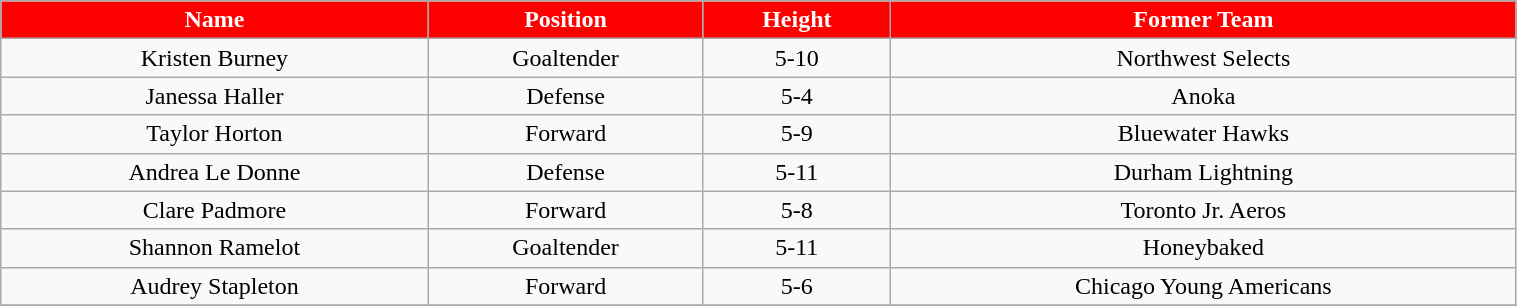<table class="wikitable" width="80%">
<tr align="center"  style="background:red;color:white;">
<td><strong>Name</strong></td>
<td><strong>Position</strong></td>
<td><strong>Height</strong></td>
<td><strong>Former Team</strong></td>
</tr>
<tr align="center" bgcolor="">
<td>Kristen Burney</td>
<td>Goaltender</td>
<td>5-10</td>
<td>Northwest Selects</td>
</tr>
<tr align="center" bgcolor="">
<td>Janessa Haller</td>
<td>Defense</td>
<td>5-4</td>
<td>Anoka</td>
</tr>
<tr align="center" bgcolor="">
<td>Taylor Horton</td>
<td>Forward</td>
<td>5-9</td>
<td>Bluewater Hawks</td>
</tr>
<tr align="center" bgcolor="">
<td>Andrea Le Donne</td>
<td>Defense</td>
<td>5-11</td>
<td>Durham Lightning</td>
</tr>
<tr align="center" bgcolor="">
<td>Clare Padmore</td>
<td>Forward</td>
<td>5-8</td>
<td>Toronto Jr. Aeros</td>
</tr>
<tr align="center" bgcolor="">
<td>Shannon Ramelot</td>
<td>Goaltender</td>
<td>5-11</td>
<td>Honeybaked</td>
</tr>
<tr align="center" bgcolor="">
<td>Audrey Stapleton</td>
<td>Forward</td>
<td>5-6</td>
<td>Chicago Young Americans</td>
</tr>
<tr align="center" bgcolor="">
</tr>
</table>
